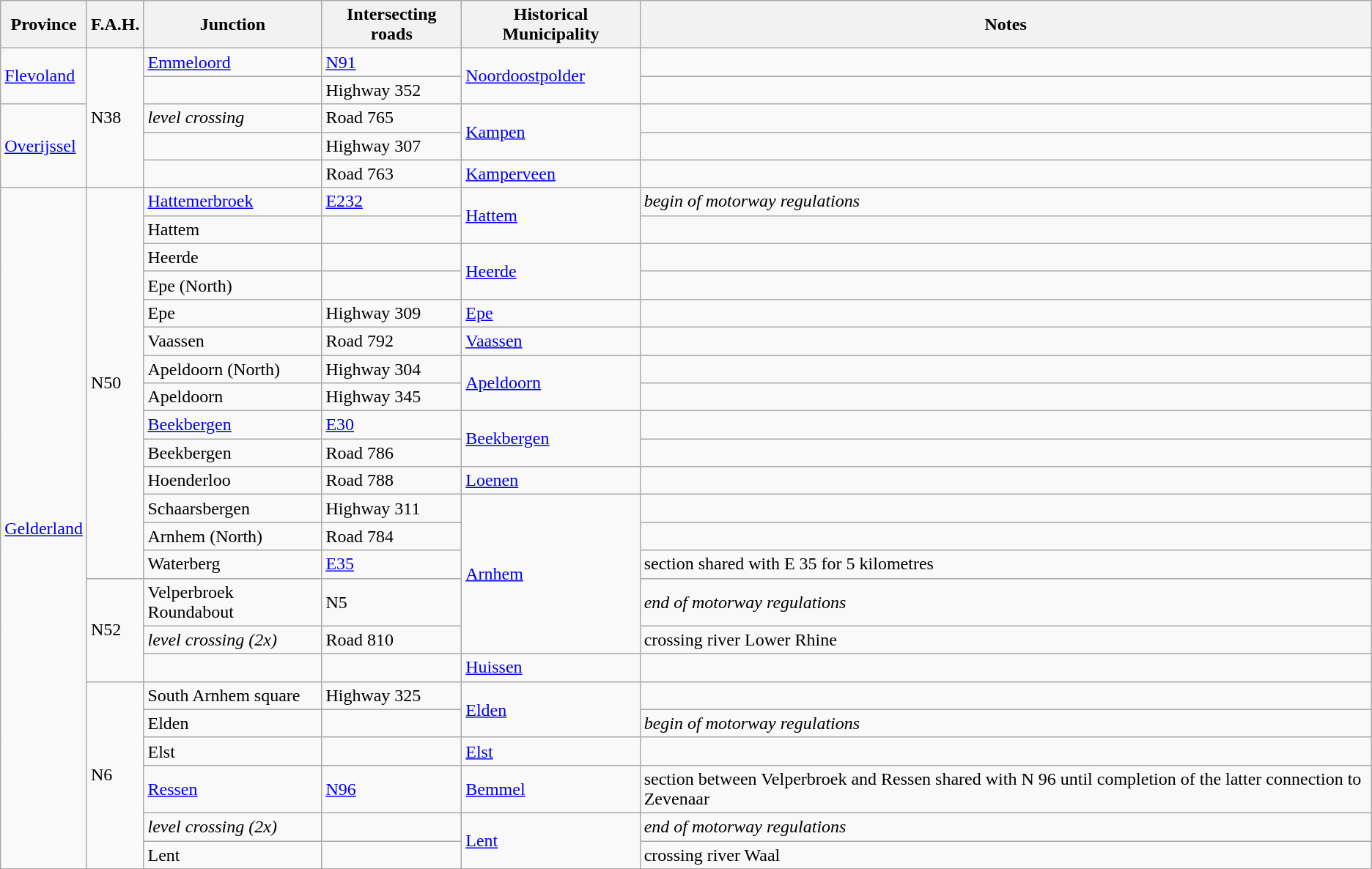<table class=wikitable>
<tr>
<th>Province</th>
<th>F.A.H.</th>
<th>Junction</th>
<th>Intersecting roads</th>
<th>Historical Municipality</th>
<th>Notes</th>
</tr>
<tr>
<td rowspan=2><a href='#'>Flevoland</a></td>
<td rowspan=5><span><span>N38</span></span></td>
<td> <a href='#'>Emmeloord</a></td>
<td><a href='#'><span><span>N91</span></span></a></td>
<td rowspan=2><a href='#'>Noordoostpolder</a></td>
<td></td>
</tr>
<tr>
<td></td>
<td>Highway 352</td>
<td></td>
</tr>
<tr>
<td rowspan=3><a href='#'>Overijssel</a></td>
<td><em>level crossing</em></td>
<td>Road 765</td>
<td rowspan=2><a href='#'>Kampen</a></td>
<td></td>
</tr>
<tr>
<td></td>
<td>Highway 307</td>
<td></td>
</tr>
<tr>
<td></td>
<td>Road 763</td>
<td><a href='#'>Kamperveen</a></td>
<td></td>
</tr>
<tr>
<td rowspan=23><a href='#'>Gelderland</a></td>
<td rowspan=14><span><span>N50</span></span></td>
<td> <a href='#'>Hattemerbroek</a></td>
<td><a href='#'><span><span>E232</span></span></a></td>
<td rowspan=2><a href='#'>Hattem</a></td>
<td><em>begin of motorway regulations</em></td>
</tr>
<tr>
<td> Hattem</td>
<td></td>
<td></td>
</tr>
<tr>
<td> Heerde</td>
<td></td>
<td rowspan=2><a href='#'>Heerde</a></td>
<td></td>
</tr>
<tr>
<td> Epe (North)</td>
<td></td>
<td></td>
</tr>
<tr>
<td> Epe</td>
<td>Highway 309</td>
<td><a href='#'>Epe</a></td>
<td></td>
</tr>
<tr>
<td> Vaassen</td>
<td>Road 792</td>
<td><a href='#'>Vaassen</a></td>
<td></td>
</tr>
<tr>
<td> Apeldoorn (North)</td>
<td>Highway 304</td>
<td rowspan=2><a href='#'>Apeldoorn</a></td>
<td></td>
</tr>
<tr>
<td> Apeldoorn</td>
<td>Highway 345</td>
<td></td>
</tr>
<tr>
<td> <a href='#'>Beekbergen</a></td>
<td><a href='#'><span><span>E30</span></span></a></td>
<td rowspan=2><a href='#'>Beekbergen</a></td>
<td></td>
</tr>
<tr>
<td> Beekbergen</td>
<td>Road 786</td>
<td></td>
</tr>
<tr>
<td> Hoenderloo</td>
<td>Road 788</td>
<td><a href='#'>Loenen</a></td>
<td></td>
</tr>
<tr>
<td> Schaarsbergen</td>
<td>Highway 311</td>
<td rowspan=5><a href='#'>Arnhem</a></td>
<td></td>
</tr>
<tr>
<td> Arnhem (North)</td>
<td>Road 784</td>
<td></td>
</tr>
<tr>
<td> Waterberg</td>
<td><a href='#'><span><span>E35</span></span></a></td>
<td>section shared with E 35 for 5 kilometres</td>
</tr>
<tr>
<td rowspan=3><span><span>N52</span></span></td>
<td>Velperbroek Roundabout</td>
<td><span><span>N5</span></span></td>
<td><em>end of motorway regulations</em></td>
</tr>
<tr>
<td><em>level crossing (2x)</em></td>
<td>Road 810</td>
<td>crossing river Lower Rhine</td>
</tr>
<tr>
<td></td>
<td></td>
<td><a href='#'>Huissen</a></td>
<td></td>
</tr>
<tr>
<td rowspan=8><span><span>N6</span></span></td>
<td>South Arnhem square</td>
<td>Highway 325</td>
<td rowspan=2><a href='#'>Elden</a></td>
<td></td>
</tr>
<tr>
<td> Elden</td>
<td></td>
<td><em>begin of motorway regulations</em></td>
</tr>
<tr>
<td> Elst</td>
<td></td>
<td><a href='#'>Elst</a></td>
<td></td>
</tr>
<tr>
<td> <a href='#'>Ressen</a></td>
<td><a href='#'><span><span>N96</span></span></a></td>
<td><a href='#'>Bemmel</a></td>
<td>section between Velperbroek and Ressen shared with N 96 until completion of the latter connection to Zevenaar</td>
</tr>
<tr>
<td><em>level crossing (2x)</em></td>
<td></td>
<td rowspan=2><a href='#'>Lent</a></td>
<td><em>end of motorway regulations</em></td>
</tr>
<tr>
<td> Lent</td>
<td></td>
<td>crossing river Waal</td>
</tr>
<tr>
</tr>
</table>
